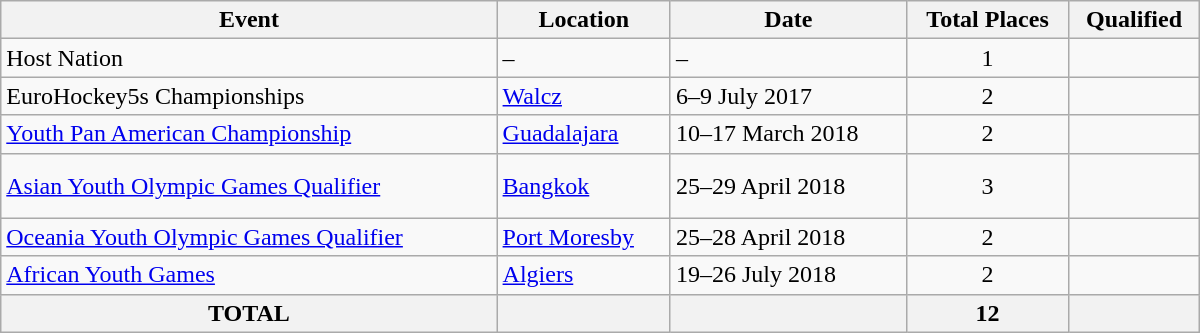<table class="wikitable" width=800>
<tr>
<th>Event</th>
<th>Location</th>
<th>Date</th>
<th>Total Places</th>
<th>Qualified</th>
</tr>
<tr>
<td>Host Nation</td>
<td>–</td>
<td>–</td>
<td align="center">1</td>
<td></td>
</tr>
<tr>
<td>EuroHockey5s Championships </td>
<td> <a href='#'>Walcz</a></td>
<td>6–9 July 2017</td>
<td align="center">2</td>
<td><br></td>
</tr>
<tr>
<td><a href='#'>Youth Pan American Championship</a></td>
<td> <a href='#'>Guadalajara</a></td>
<td>10–17 March 2018</td>
<td align="center">2</td>
<td><br></td>
</tr>
<tr>
<td><a href='#'>Asian Youth Olympic Games Qualifier</a></td>
<td> <a href='#'>Bangkok</a></td>
<td>25–29 April 2018</td>
<td align="center">3</td>
<td><br><br></td>
</tr>
<tr>
<td><a href='#'>Oceania Youth Olympic Games Qualifier</a></td>
<td> <a href='#'>Port Moresby</a></td>
<td>25–28 April 2018</td>
<td align="center">2</td>
<td><br></td>
</tr>
<tr>
<td><a href='#'>African Youth Games</a></td>
<td> <a href='#'>Algiers</a></td>
<td>19–26 July 2018</td>
<td align="center">2</td>
<td><br></td>
</tr>
<tr>
<th>TOTAL</th>
<th></th>
<th></th>
<th>12</th>
<th></th>
</tr>
</table>
